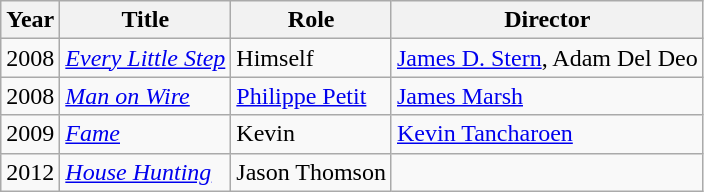<table class="wikitable sortable">
<tr>
<th>Year</th>
<th>Title</th>
<th>Role</th>
<th>Director</th>
</tr>
<tr>
<td>2008</td>
<td><a href='#'><em>Every Little Step</em></a></td>
<td>Himself</td>
<td><a href='#'>James D. Stern</a>, Adam Del Deo</td>
</tr>
<tr>
<td>2008</td>
<td><em><a href='#'>Man on Wire</a></em></td>
<td><a href='#'>Philippe Petit</a></td>
<td><a href='#'>James Marsh</a></td>
</tr>
<tr>
<td>2009</td>
<td><a href='#'><em>Fame</em></a></td>
<td>Kevin</td>
<td><a href='#'>Kevin Tancharoen</a></td>
</tr>
<tr>
<td>2012</td>
<td><em><a href='#'>House Hunting</a></em></td>
<td>Jason Thomson</td>
<td></td>
</tr>
</table>
